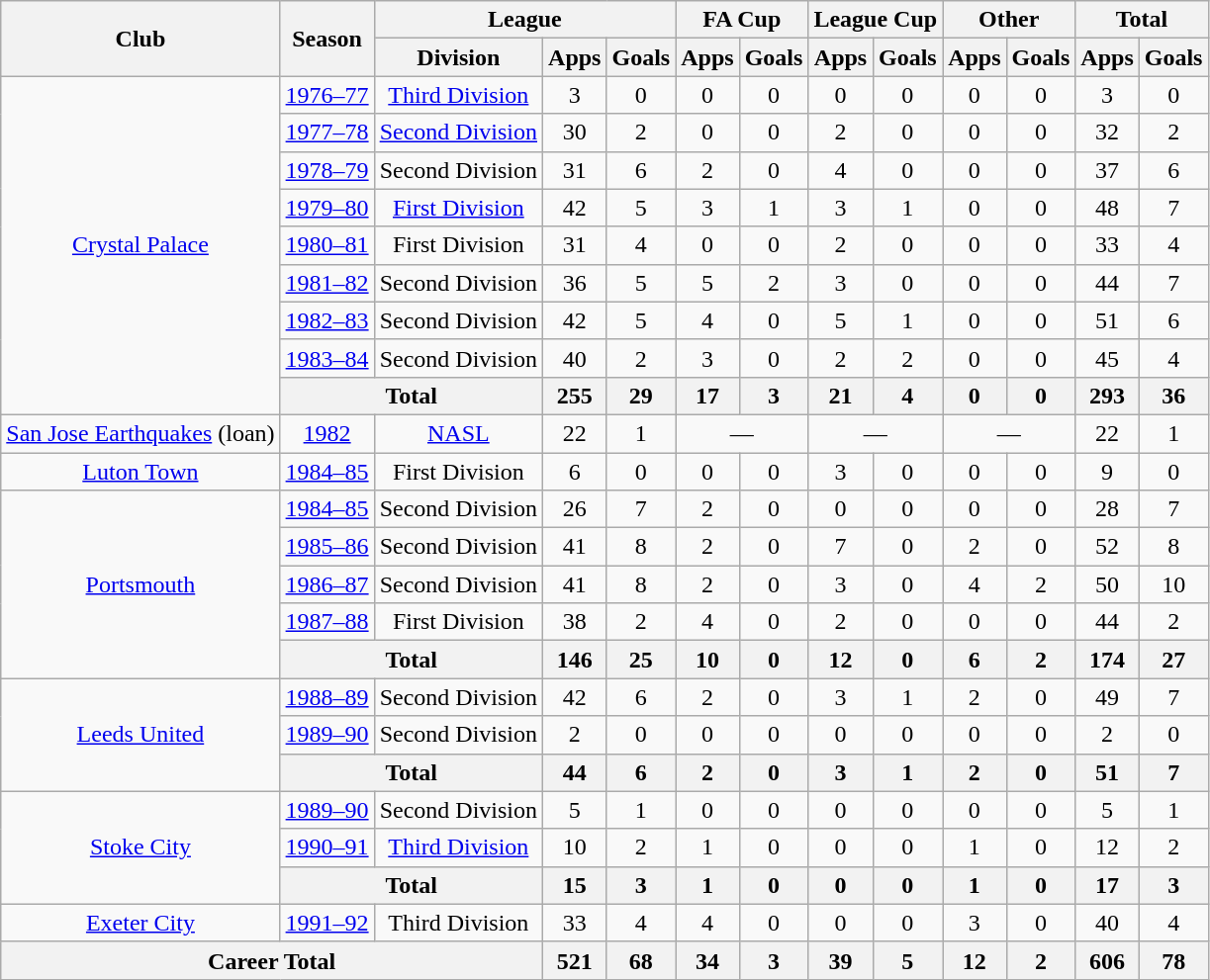<table class="wikitable" style="text-align: center;">
<tr>
<th rowspan="2">Club</th>
<th rowspan="2">Season</th>
<th colspan="3">League</th>
<th colspan="2">FA Cup</th>
<th colspan="2">League Cup</th>
<th colspan="2">Other</th>
<th colspan="2">Total</th>
</tr>
<tr>
<th>Division</th>
<th>Apps</th>
<th>Goals</th>
<th>Apps</th>
<th>Goals</th>
<th>Apps</th>
<th>Goals</th>
<th>Apps</th>
<th>Goals</th>
<th>Apps</th>
<th>Goals</th>
</tr>
<tr>
<td rowspan="9"><a href='#'>Crystal Palace</a></td>
<td><a href='#'>1976–77</a></td>
<td><a href='#'>Third Division</a></td>
<td>3</td>
<td>0</td>
<td>0</td>
<td>0</td>
<td>0</td>
<td>0</td>
<td>0</td>
<td>0</td>
<td>3</td>
<td>0</td>
</tr>
<tr>
<td><a href='#'>1977–78</a></td>
<td><a href='#'>Second Division</a></td>
<td>30</td>
<td>2</td>
<td>0</td>
<td>0</td>
<td>2</td>
<td>0</td>
<td>0</td>
<td>0</td>
<td>32</td>
<td>2</td>
</tr>
<tr>
<td><a href='#'>1978–79</a></td>
<td>Second Division</td>
<td>31</td>
<td>6</td>
<td>2</td>
<td>0</td>
<td>4</td>
<td>0</td>
<td>0</td>
<td>0</td>
<td>37</td>
<td>6</td>
</tr>
<tr>
<td><a href='#'>1979–80</a></td>
<td><a href='#'>First Division</a></td>
<td>42</td>
<td>5</td>
<td>3</td>
<td>1</td>
<td>3</td>
<td>1</td>
<td>0</td>
<td>0</td>
<td>48</td>
<td>7</td>
</tr>
<tr>
<td><a href='#'>1980–81</a></td>
<td>First Division</td>
<td>31</td>
<td>4</td>
<td>0</td>
<td>0</td>
<td>2</td>
<td>0</td>
<td>0</td>
<td>0</td>
<td>33</td>
<td>4</td>
</tr>
<tr>
<td><a href='#'>1981–82</a></td>
<td>Second Division</td>
<td>36</td>
<td>5</td>
<td>5</td>
<td>2</td>
<td>3</td>
<td>0</td>
<td>0</td>
<td>0</td>
<td>44</td>
<td>7</td>
</tr>
<tr>
<td><a href='#'>1982–83</a></td>
<td>Second Division</td>
<td>42</td>
<td>5</td>
<td>4</td>
<td>0</td>
<td>5</td>
<td>1</td>
<td>0</td>
<td>0</td>
<td>51</td>
<td>6</td>
</tr>
<tr>
<td><a href='#'>1983–84</a></td>
<td>Second Division</td>
<td>40</td>
<td>2</td>
<td>3</td>
<td>0</td>
<td>2</td>
<td>2</td>
<td>0</td>
<td>0</td>
<td>45</td>
<td>4</td>
</tr>
<tr>
<th colspan="2">Total</th>
<th>255</th>
<th>29</th>
<th>17</th>
<th>3</th>
<th>21</th>
<th>4</th>
<th>0</th>
<th>0</th>
<th>293</th>
<th>36</th>
</tr>
<tr>
<td><a href='#'>San Jose Earthquakes</a> (loan)</td>
<td><a href='#'>1982</a></td>
<td><a href='#'>NASL</a></td>
<td>22</td>
<td>1</td>
<td colspan="2">—</td>
<td colspan="2">—</td>
<td colspan="2">—</td>
<td>22</td>
<td>1</td>
</tr>
<tr>
<td><a href='#'>Luton Town</a></td>
<td><a href='#'>1984–85</a></td>
<td>First Division</td>
<td>6</td>
<td>0</td>
<td>0</td>
<td>0</td>
<td>3</td>
<td>0</td>
<td>0</td>
<td>0</td>
<td>9</td>
<td>0</td>
</tr>
<tr>
<td rowspan="5"><a href='#'>Portsmouth</a></td>
<td><a href='#'>1984–85</a></td>
<td>Second Division</td>
<td>26</td>
<td>7</td>
<td>2</td>
<td>0</td>
<td>0</td>
<td>0</td>
<td>0</td>
<td>0</td>
<td>28</td>
<td>7</td>
</tr>
<tr>
<td><a href='#'>1985–86</a></td>
<td>Second Division</td>
<td>41</td>
<td>8</td>
<td>2</td>
<td>0</td>
<td>7</td>
<td>0</td>
<td>2</td>
<td>0</td>
<td>52</td>
<td>8</td>
</tr>
<tr>
<td><a href='#'>1986–87</a></td>
<td>Second Division</td>
<td>41</td>
<td>8</td>
<td>2</td>
<td>0</td>
<td>3</td>
<td>0</td>
<td>4</td>
<td>2</td>
<td>50</td>
<td>10</td>
</tr>
<tr>
<td><a href='#'>1987–88</a></td>
<td>First Division</td>
<td>38</td>
<td>2</td>
<td>4</td>
<td>0</td>
<td>2</td>
<td>0</td>
<td>0</td>
<td>0</td>
<td>44</td>
<td>2</td>
</tr>
<tr>
<th colspan="2">Total</th>
<th>146</th>
<th>25</th>
<th>10</th>
<th>0</th>
<th>12</th>
<th>0</th>
<th>6</th>
<th>2</th>
<th>174</th>
<th>27</th>
</tr>
<tr>
<td rowspan="3"><a href='#'>Leeds United</a></td>
<td><a href='#'>1988–89</a></td>
<td>Second Division</td>
<td>42</td>
<td>6</td>
<td>2</td>
<td>0</td>
<td>3</td>
<td>1</td>
<td>2</td>
<td>0</td>
<td>49</td>
<td>7</td>
</tr>
<tr>
<td><a href='#'>1989–90</a></td>
<td>Second Division</td>
<td>2</td>
<td>0</td>
<td>0</td>
<td>0</td>
<td>0</td>
<td>0</td>
<td>0</td>
<td>0</td>
<td>2</td>
<td>0</td>
</tr>
<tr>
<th colspan="2">Total</th>
<th>44</th>
<th>6</th>
<th>2</th>
<th>0</th>
<th>3</th>
<th>1</th>
<th>2</th>
<th>0</th>
<th>51</th>
<th>7</th>
</tr>
<tr>
<td rowspan="3"><a href='#'>Stoke City</a></td>
<td><a href='#'>1989–90</a></td>
<td>Second Division</td>
<td>5</td>
<td>1</td>
<td>0</td>
<td>0</td>
<td>0</td>
<td>0</td>
<td>0</td>
<td>0</td>
<td>5</td>
<td>1</td>
</tr>
<tr>
<td><a href='#'>1990–91</a></td>
<td><a href='#'>Third Division</a></td>
<td>10</td>
<td>2</td>
<td>1</td>
<td>0</td>
<td>0</td>
<td>0</td>
<td>1</td>
<td>0</td>
<td>12</td>
<td>2</td>
</tr>
<tr>
<th colspan="2">Total</th>
<th>15</th>
<th>3</th>
<th>1</th>
<th>0</th>
<th>0</th>
<th>0</th>
<th>1</th>
<th>0</th>
<th>17</th>
<th>3</th>
</tr>
<tr>
<td><a href='#'>Exeter City</a></td>
<td><a href='#'>1991–92</a></td>
<td>Third Division</td>
<td>33</td>
<td>4</td>
<td>4</td>
<td>0</td>
<td>0</td>
<td>0</td>
<td>3</td>
<td>0</td>
<td>40</td>
<td>4</td>
</tr>
<tr>
<th colspan="3">Career Total</th>
<th>521</th>
<th>68</th>
<th>34</th>
<th>3</th>
<th>39</th>
<th>5</th>
<th>12</th>
<th>2</th>
<th>606</th>
<th>78</th>
</tr>
</table>
